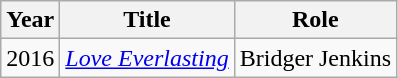<table class="wikitable sortable">
<tr>
<th>Year</th>
<th>Title</th>
<th>Role</th>
</tr>
<tr>
<td>2016</td>
<td><em><a href='#'>Love Everlasting</a></em></td>
<td>Bridger Jenkins</td>
</tr>
</table>
